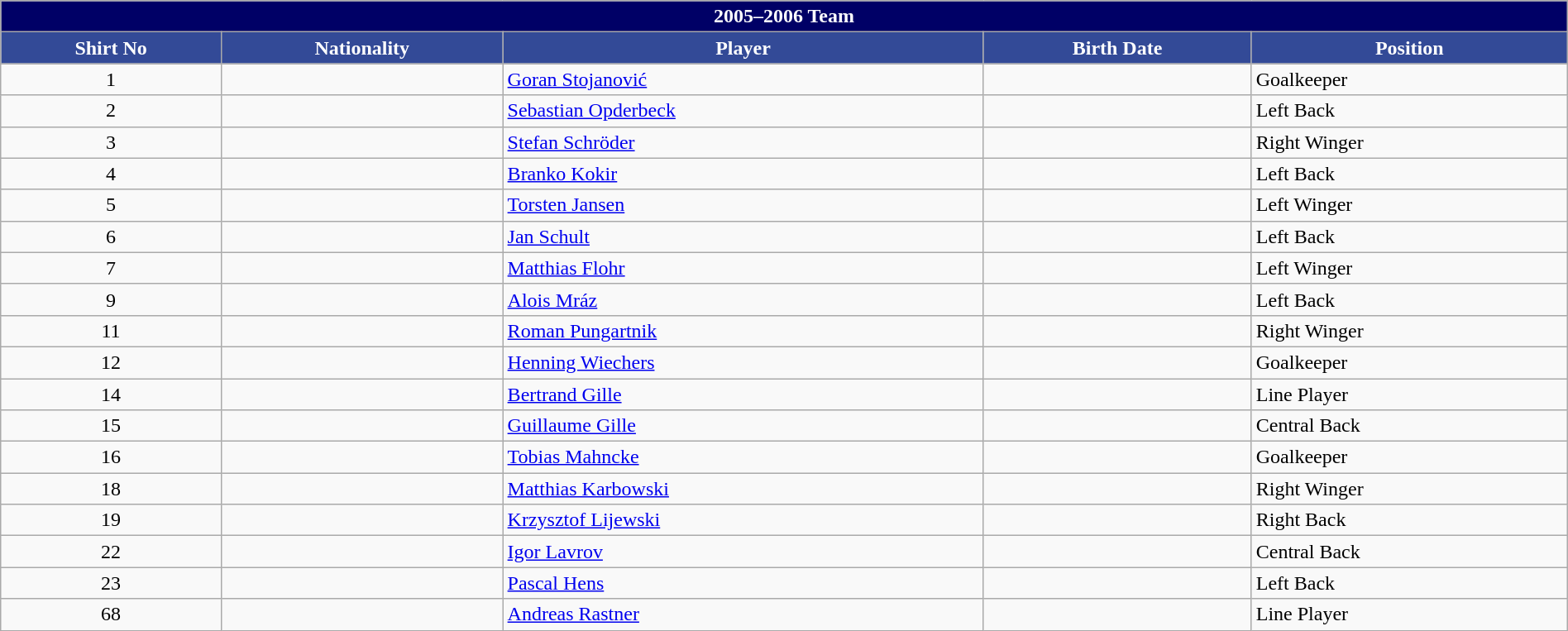<table class="wikitable collapsible collapsed" style="width:100%;">
<tr>
<th colspan=5 style="background-color:#000066;color:white;text-align:center;">2005–2006 Team</th>
</tr>
<tr>
<th style="color:white; background:#334A97">Shirt No</th>
<th style="color:white; background:#334A97">Nationality</th>
<th style="color:white; background:#334A97">Player</th>
<th style="color:white; background:#334A97">Birth Date</th>
<th style="color:white; background:#334A97">Position</th>
</tr>
<tr>
<td align=center>1</td>
<td></td>
<td><a href='#'>Goran Stojanović</a></td>
<td></td>
<td>Goalkeeper</td>
</tr>
<tr>
<td align=center>2</td>
<td></td>
<td><a href='#'>Sebastian Opderbeck</a></td>
<td></td>
<td>Left Back</td>
</tr>
<tr>
<td align=center>3</td>
<td></td>
<td><a href='#'>Stefan Schröder</a></td>
<td></td>
<td>Right Winger</td>
</tr>
<tr>
<td align=center>4</td>
<td></td>
<td><a href='#'>Branko Kokir</a></td>
<td></td>
<td>Left Back</td>
</tr>
<tr>
<td align=center>5</td>
<td></td>
<td><a href='#'>Torsten Jansen</a></td>
<td></td>
<td>Left Winger</td>
</tr>
<tr>
<td align=center>6</td>
<td></td>
<td><a href='#'>Jan Schult</a></td>
<td></td>
<td>Left Back</td>
</tr>
<tr>
<td align=center>7</td>
<td></td>
<td><a href='#'>Matthias Flohr</a></td>
<td></td>
<td>Left Winger</td>
</tr>
<tr>
<td align=center>9</td>
<td></td>
<td><a href='#'>Alois Mráz</a></td>
<td></td>
<td>Left Back</td>
</tr>
<tr>
<td align=center>11</td>
<td></td>
<td><a href='#'>Roman Pungartnik</a></td>
<td></td>
<td>Right Winger</td>
</tr>
<tr>
<td align=center>12</td>
<td></td>
<td><a href='#'>Henning Wiechers</a></td>
<td></td>
<td>Goalkeeper</td>
</tr>
<tr>
<td align=center>14</td>
<td></td>
<td><a href='#'>Bertrand Gille</a></td>
<td></td>
<td>Line Player</td>
</tr>
<tr>
<td align=center>15</td>
<td></td>
<td><a href='#'>Guillaume Gille</a></td>
<td></td>
<td>Central Back</td>
</tr>
<tr>
<td align=center>16</td>
<td></td>
<td><a href='#'>Tobias Mahncke</a></td>
<td></td>
<td>Goalkeeper</td>
</tr>
<tr>
<td align=center>18</td>
<td></td>
<td><a href='#'>Matthias Karbowski</a></td>
<td></td>
<td>Right Winger</td>
</tr>
<tr>
<td align=center>19</td>
<td></td>
<td><a href='#'>Krzysztof Lijewski</a></td>
<td></td>
<td>Right Back</td>
</tr>
<tr>
<td align=center>22</td>
<td></td>
<td><a href='#'>Igor Lavrov</a></td>
<td></td>
<td>Central Back</td>
</tr>
<tr>
<td align=center>23</td>
<td></td>
<td><a href='#'>Pascal Hens</a></td>
<td></td>
<td>Left Back</td>
</tr>
<tr>
<td align=center>68</td>
<td></td>
<td><a href='#'>Andreas Rastner</a></td>
<td></td>
<td>Line Player</td>
</tr>
</table>
